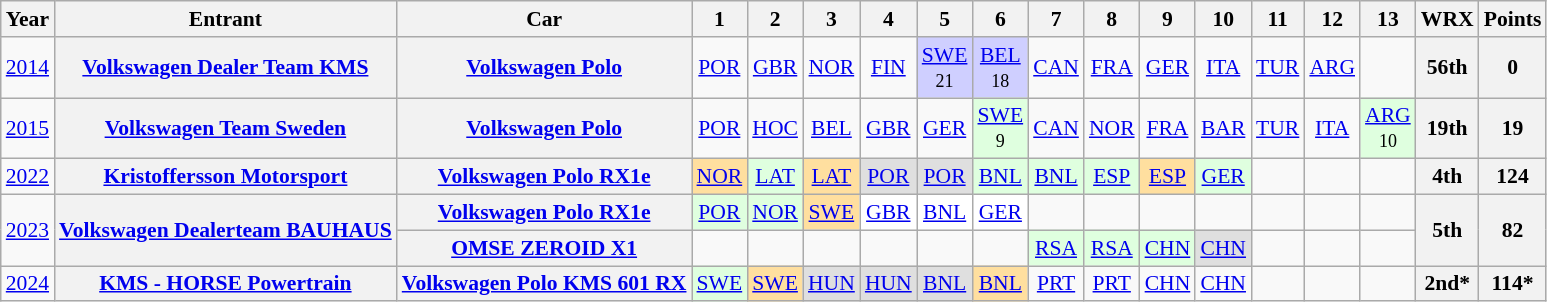<table class="wikitable" border="1" style="text-align:center; font-size:90%;">
<tr valign="top">
<th>Year</th>
<th>Entrant</th>
<th>Car</th>
<th>1</th>
<th>2</th>
<th>3</th>
<th>4</th>
<th>5</th>
<th>6</th>
<th>7</th>
<th>8</th>
<th>9</th>
<th>10</th>
<th>11</th>
<th>12</th>
<th>13</th>
<th>WRX</th>
<th>Points</th>
</tr>
<tr>
<td><a href='#'>2014</a></td>
<th><a href='#'>Volkswagen Dealer Team KMS</a></th>
<th><a href='#'>Volkswagen Polo</a></th>
<td><a href='#'>POR</a></td>
<td><a href='#'>GBR</a></td>
<td><a href='#'>NOR</a></td>
<td><a href='#'>FIN</a></td>
<td style="background:#CFCFFF;"><a href='#'>SWE</a><br><small>21</small></td>
<td style="background:#CFCFFF;"><a href='#'>BEL</a><br><small>18</small></td>
<td><a href='#'>CAN</a></td>
<td><a href='#'>FRA</a></td>
<td><a href='#'>GER</a></td>
<td><a href='#'>ITA</a></td>
<td><a href='#'>TUR</a></td>
<td><a href='#'>ARG</a></td>
<td></td>
<th>56th</th>
<th>0</th>
</tr>
<tr>
<td><a href='#'>2015</a></td>
<th><a href='#'>Volkswagen Team Sweden</a></th>
<th><a href='#'>Volkswagen Polo</a></th>
<td><a href='#'>POR</a></td>
<td><a href='#'>HOC</a></td>
<td><a href='#'>BEL</a></td>
<td><a href='#'>GBR</a></td>
<td><a href='#'>GER</a></td>
<td style="background:#DFFFDF;"><a href='#'>SWE</a><br><small>9</small></td>
<td><a href='#'>CAN</a></td>
<td><a href='#'>NOR</a></td>
<td><a href='#'>FRA</a></td>
<td><a href='#'>BAR</a></td>
<td><a href='#'>TUR</a></td>
<td><a href='#'>ITA</a></td>
<td style="background:#DFFFDF;"><a href='#'>ARG</a><br><small>10</small></td>
<th>19th</th>
<th>19</th>
</tr>
<tr>
<td><a href='#'>2022</a></td>
<th><a href='#'>Kristoffersson Motorsport</a></th>
<th><a href='#'>Volkswagen Polo RX1e</a></th>
<td style="background:#FFDF9F;"><a href='#'>NOR</a><br></td>
<td style="background:#DFFFDF;"><a href='#'>LAT</a><br></td>
<td style="background:#FFDF9F;"><a href='#'>LAT</a><br></td>
<td style="background:#DFDFDF;"><a href='#'>POR</a><br></td>
<td style="background:#DFDFDF;"><a href='#'>POR</a><br></td>
<td style="background:#DFFFDF;"><a href='#'>BNL</a><br></td>
<td style="background:#DFFFDF;"><a href='#'>BNL</a><br></td>
<td style="background:#DFFFDF;"><a href='#'>ESP</a><br></td>
<td style="background:#FFDF9F;"><a href='#'>ESP</a><br></td>
<td style="background:#DFFFDF;"><a href='#'>GER</a><br></td>
<td></td>
<td></td>
<td></td>
<th>4th</th>
<th>124</th>
</tr>
<tr>
<td rowspan=2><a href='#'>2023</a></td>
<th rowspan=2><a href='#'>Volkswagen Dealerteam BAUHAUS</a></th>
<th><a href='#'>Volkswagen Polo RX1e</a></th>
<td style="background:#DFFFDF;"><a href='#'>POR</a><br></td>
<td style="background:#DFFFDF;"><a href='#'>NOR</a><br></td>
<td style="background:#FFDF9F;"><a href='#'>SWE</a><br></td>
<td style="background:#ffffff;"><a href='#'>GBR</a><br></td>
<td style="background:#ffffff;"><a href='#'>BNL</a><br></td>
<td style="background:#ffffff;"><a href='#'>GER</a><br></td>
<td></td>
<td></td>
<td></td>
<td></td>
<td></td>
<td></td>
<td></td>
<th rowspan=2>5th</th>
<th rowspan=2>82</th>
</tr>
<tr>
<th><a href='#'>OMSE ZEROID X1</a></th>
<td></td>
<td></td>
<td></td>
<td></td>
<td></td>
<td></td>
<td style="background:#DFFFDF;"><a href='#'>RSA</a><br></td>
<td style="background:#DFFFDF;"><a href='#'>RSA</a><br></td>
<td style="background:#DFFFDF;"><a href='#'>CHN</a><br></td>
<td style="background:#DFDFDF;"><a href='#'>CHN</a><br></td>
<td></td>
<td></td>
<td></td>
</tr>
<tr>
<td><a href='#'>2024</a></td>
<th><a href='#'>KMS - HORSE Powertrain</a></th>
<th><a href='#'>Volkswagen Polo KMS 601 RX</a></th>
<td style="background:#DFFFDF;"><a href='#'>SWE</a><br></td>
<td style="background:#FFDF9F;"><a href='#'>SWE</a><br></td>
<td style="background:#DFDFDF;"><a href='#'>HUN</a><br></td>
<td style="background:#DFDFDF;"><a href='#'>HUN</a><br></td>
<td style="background:#DFDFDF;"><a href='#'>BNL</a><br></td>
<td style="background:#FFDF9F;"><a href='#'>BNL</a><br></td>
<td><a href='#'>PRT</a></td>
<td><a href='#'>PRT</a></td>
<td><a href='#'>CHN</a></td>
<td><a href='#'>CHN</a></td>
<td></td>
<td></td>
<td></td>
<th>2nd*</th>
<th>114*</th>
</tr>
</table>
